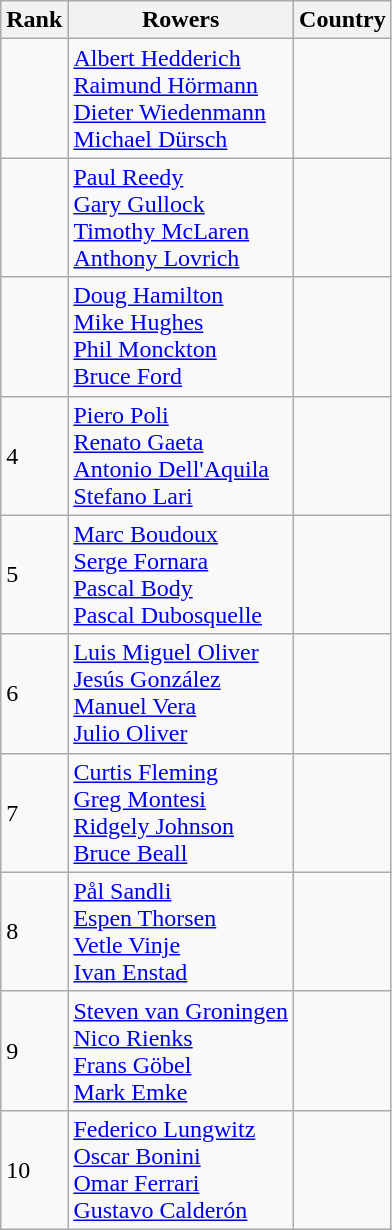<table class="wikitable sortable">
<tr>
<th>Rank</th>
<th>Rowers</th>
<th>Country</th>
</tr>
<tr>
<td></td>
<td><a href='#'>Albert Hedderich</a><br><a href='#'>Raimund Hörmann</a><br><a href='#'>Dieter Wiedenmann</a><br><a href='#'>Michael Dürsch</a></td>
<td></td>
</tr>
<tr>
<td></td>
<td><a href='#'>Paul Reedy</a><br><a href='#'>Gary Gullock</a><br><a href='#'>Timothy McLaren</a><br><a href='#'>Anthony Lovrich</a></td>
<td></td>
</tr>
<tr>
<td></td>
<td><a href='#'>Doug Hamilton</a><br><a href='#'>Mike Hughes</a><br><a href='#'>Phil Monckton</a><br><a href='#'>Bruce Ford</a></td>
<td></td>
</tr>
<tr>
<td>4</td>
<td><a href='#'>Piero Poli</a><br><a href='#'>Renato Gaeta</a><br><a href='#'>Antonio Dell'Aquila</a><br><a href='#'>Stefano Lari</a></td>
<td></td>
</tr>
<tr>
<td>5</td>
<td><a href='#'>Marc Boudoux</a><br><a href='#'>Serge Fornara</a><br><a href='#'>Pascal Body</a><br><a href='#'>Pascal Dubosquelle</a></td>
<td></td>
</tr>
<tr>
<td>6</td>
<td><a href='#'>Luis Miguel Oliver</a><br><a href='#'>Jesús González</a><br><a href='#'>Manuel Vera</a><br><a href='#'>Julio Oliver</a></td>
<td></td>
</tr>
<tr>
<td>7</td>
<td><a href='#'>Curtis Fleming</a><br><a href='#'>Greg Montesi</a><br><a href='#'>Ridgely Johnson</a><br><a href='#'>Bruce Beall</a></td>
<td></td>
</tr>
<tr>
<td>8</td>
<td><a href='#'>Pål Sandli</a><br><a href='#'>Espen Thorsen</a><br><a href='#'>Vetle Vinje</a><br><a href='#'>Ivan Enstad</a></td>
<td></td>
</tr>
<tr>
<td>9</td>
<td><a href='#'>Steven van Groningen</a><br><a href='#'>Nico Rienks</a><br><a href='#'>Frans Göbel</a><br><a href='#'>Mark Emke</a></td>
<td></td>
</tr>
<tr>
<td>10</td>
<td><a href='#'>Federico Lungwitz</a><br><a href='#'>Oscar Bonini</a><br><a href='#'>Omar Ferrari</a><br><a href='#'>Gustavo Calderón</a></td>
<td></td>
</tr>
</table>
